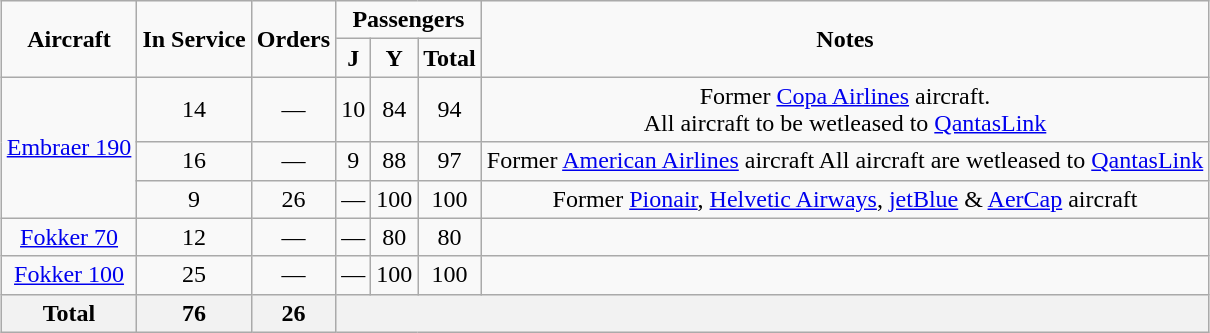<table class="wikitable" style="border-collapse:collapse;text-align:center;margin:auto;">
<tr>
<td rowspan="2"><strong>Aircraft</strong></td>
<td rowspan="2"><strong>In Service</strong></td>
<td rowspan="2"><strong>Orders</strong></td>
<td colspan="3"><strong>Passengers</strong></td>
<td rowspan="2"><strong>Notes</strong></td>
</tr>
<tr>
<td><abbr><strong>J</strong></abbr></td>
<td><abbr><strong>Y</strong></abbr></td>
<td><abbr><strong>Total</strong></abbr></td>
</tr>
<tr>
<td rowspan="3"><a href='#'>Embraer 190</a></td>
<td>14</td>
<td>—</td>
<td>10</td>
<td>84</td>
<td>94</td>
<td>Former <a href='#'>Copa Airlines</a> aircraft.<br>All aircraft to be wetleased to <a href='#'>QantasLink</a></td>
</tr>
<tr>
<td>16</td>
<td>—</td>
<td>9</td>
<td>88</td>
<td>97</td>
<td>Former <a href='#'>American Airlines</a> aircraft All aircraft are wetleased to <a href='#'>QantasLink</a></td>
</tr>
<tr>
<td>9</td>
<td>26</td>
<td>—</td>
<td>100</td>
<td>100</td>
<td>Former <a href='#'>Pionair</a>, <a href='#'>Helvetic Airways</a>, <a href='#'>jetBlue</a> & <a href='#'>AerCap</a> aircraft</td>
</tr>
<tr>
<td><a href='#'>Fokker 70</a></td>
<td>12</td>
<td>—</td>
<td>—</td>
<td>80</td>
<td>80</td>
<td></td>
</tr>
<tr>
<td><a href='#'>Fokker 100</a></td>
<td>25</td>
<td>—</td>
<td>—</td>
<td>100</td>
<td>100</td>
<td></td>
</tr>
<tr>
<th>Total</th>
<th>76</th>
<th>26</th>
<th colspan="4"></th>
</tr>
</table>
